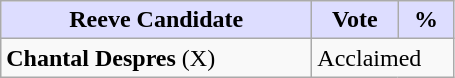<table class="wikitable">
<tr>
<th style="background:#ddf; width:200px;">Reeve Candidate</th>
<th style="background:#ddf; width:50px;">Vote</th>
<th style="background:#ddf; width:30px;">%</th>
</tr>
<tr>
<td><strong>Chantal Despres</strong> (X)</td>
<td colspan="2">Acclaimed</td>
</tr>
</table>
